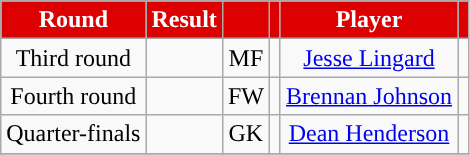<table class="wikitable" style="text-align:center">
<tr>
<th style="background:#DD0000; color:#FFFFFF;">Round</th>
<th style="background:#DD0000; color:#FFFFFF;">Result</th>
<th style="background:#DD0000; color:#FFFFFF;"></th>
<th style="background:#DD0000; color:#FFFFFF;"></th>
<th style="background:#DD0000;color:#FFFFFF;">Player</th>
<th style="background:#DD0000; color:#FFFFFF;"></th>
</tr>
<tr>
<td>Third round</td>
<td></td>
<td>MF</td>
<td></td>
<td><a href='#'>Jesse Lingard</a></td>
<td></td>
</tr>
<tr>
<td>Fourth round</td>
<td></td>
<td>FW</td>
<td></td>
<td><a href='#'>Brennan Johnson</a></td>
<td></td>
</tr>
<tr>
<td>Quarter-finals</td>
<td></td>
<td>GK</td>
<td></td>
<td><a href='#'>Dean Henderson</a></td>
<td></td>
</tr>
<tr>
</tr>
</table>
